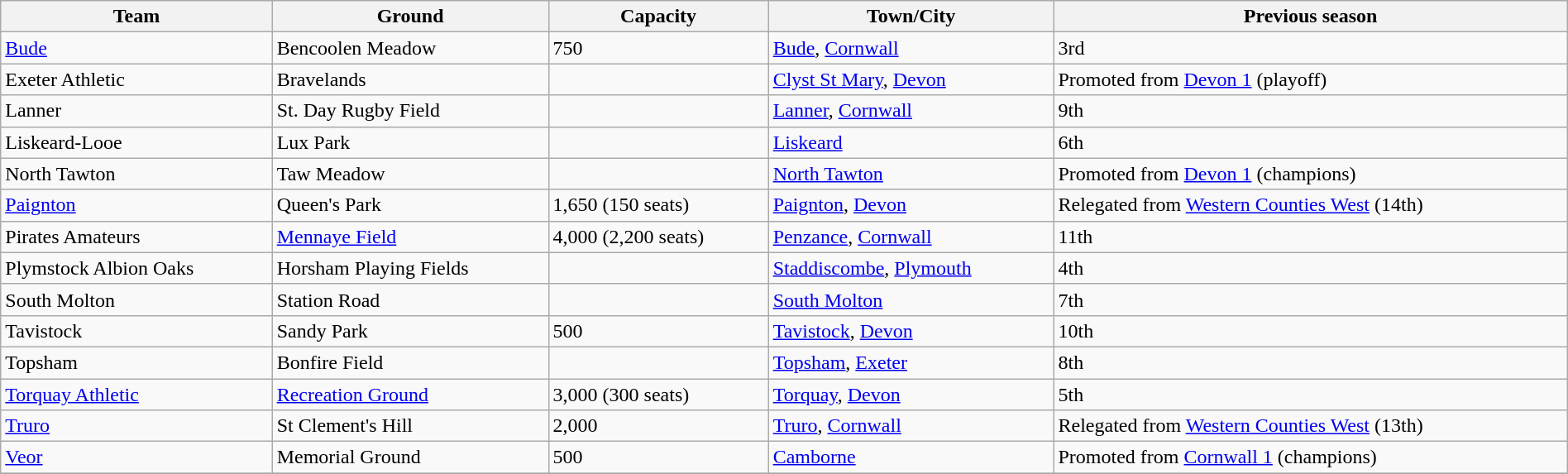<table class="wikitable sortable" width=100%>
<tr>
<th>Team</th>
<th>Ground</th>
<th>Capacity</th>
<th>Town/City</th>
<th>Previous season</th>
</tr>
<tr>
<td><a href='#'>Bude</a></td>
<td>Bencoolen Meadow</td>
<td>750</td>
<td><a href='#'>Bude</a>, <a href='#'>Cornwall</a></td>
<td>3rd</td>
</tr>
<tr>
<td>Exeter Athletic</td>
<td>Bravelands</td>
<td></td>
<td><a href='#'>Clyst St Mary</a>, <a href='#'>Devon</a></td>
<td>Promoted from <a href='#'>Devon 1</a> (playoff)</td>
</tr>
<tr>
<td>Lanner</td>
<td>St. Day Rugby Field</td>
<td></td>
<td><a href='#'>Lanner</a>, <a href='#'>Cornwall</a></td>
<td>9th</td>
</tr>
<tr>
<td>Liskeard-Looe</td>
<td>Lux Park</td>
<td></td>
<td><a href='#'>Liskeard</a></td>
<td>6th</td>
</tr>
<tr>
<td>North Tawton</td>
<td>Taw Meadow</td>
<td></td>
<td><a href='#'>North Tawton</a></td>
<td>Promoted from <a href='#'>Devon 1</a> (champions)</td>
</tr>
<tr>
<td><a href='#'>Paignton</a></td>
<td>Queen's Park</td>
<td>1,650 (150 seats)</td>
<td><a href='#'>Paignton</a>, <a href='#'>Devon</a></td>
<td>Relegated from <a href='#'>Western Counties West</a> (14th)</td>
</tr>
<tr>
<td>Pirates Amateurs</td>
<td><a href='#'>Mennaye Field</a></td>
<td>4,000 (2,200 seats)</td>
<td><a href='#'>Penzance</a>, <a href='#'>Cornwall</a></td>
<td>11th</td>
</tr>
<tr>
<td>Plymstock Albion Oaks</td>
<td>Horsham Playing Fields</td>
<td></td>
<td><a href='#'>Staddiscombe</a>, <a href='#'>Plymouth</a></td>
<td>4th</td>
</tr>
<tr>
<td>South Molton</td>
<td>Station Road</td>
<td></td>
<td><a href='#'>South Molton</a></td>
<td>7th</td>
</tr>
<tr>
<td>Tavistock</td>
<td>Sandy Park</td>
<td>500</td>
<td><a href='#'>Tavistock</a>, <a href='#'>Devon</a></td>
<td>10th</td>
</tr>
<tr>
<td>Topsham</td>
<td>Bonfire Field</td>
<td></td>
<td><a href='#'>Topsham</a>, <a href='#'>Exeter</a></td>
<td>8th</td>
</tr>
<tr>
<td><a href='#'>Torquay Athletic</a></td>
<td><a href='#'>Recreation Ground</a></td>
<td>3,000 (300 seats)</td>
<td><a href='#'>Torquay</a>, <a href='#'>Devon</a></td>
<td>5th</td>
</tr>
<tr>
<td><a href='#'>Truro</a></td>
<td>St Clement's Hill</td>
<td>2,000</td>
<td><a href='#'>Truro</a>, <a href='#'>Cornwall</a></td>
<td>Relegated from <a href='#'>Western Counties West</a> (13th)</td>
</tr>
<tr>
<td><a href='#'>Veor</a></td>
<td>Memorial Ground</td>
<td>500</td>
<td><a href='#'>Camborne</a></td>
<td>Promoted from <a href='#'>Cornwall 1</a> (champions)</td>
</tr>
<tr>
</tr>
</table>
